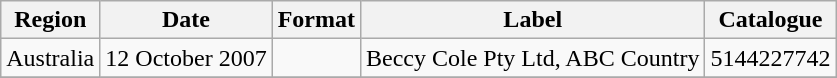<table class="wikitable plainrowheaders">
<tr>
<th scope="col">Region</th>
<th scope="col">Date</th>
<th scope="col">Format</th>
<th scope="col">Label</th>
<th scope="col">Catalogue</th>
</tr>
<tr>
<td>Australia</td>
<td>12 October 2007</td>
<td></td>
<td>Beccy Cole Pty Ltd, ABC Country</td>
<td>5144227742</td>
</tr>
<tr>
</tr>
</table>
